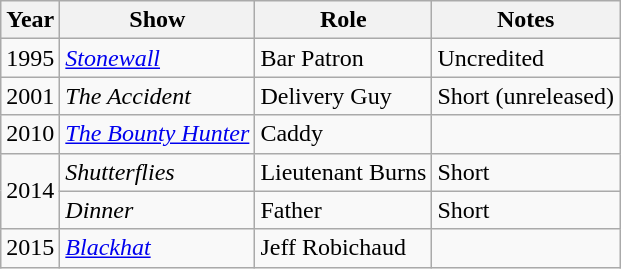<table class="wikitable">
<tr>
<th>Year</th>
<th>Show</th>
<th>Role</th>
<th>Notes</th>
</tr>
<tr>
<td>1995</td>
<td><em><a href='#'>Stonewall</a></em></td>
<td>Bar Patron</td>
<td>Uncredited</td>
</tr>
<tr>
<td>2001</td>
<td><em>The Accident</em></td>
<td>Delivery Guy</td>
<td>Short (unreleased)</td>
</tr>
<tr>
<td>2010</td>
<td><em><a href='#'>The Bounty Hunter</a></em></td>
<td>Caddy</td>
<td></td>
</tr>
<tr>
<td rowspan="2">2014</td>
<td><em>Shutterflies</em></td>
<td>Lieutenant Burns</td>
<td>Short</td>
</tr>
<tr>
<td><em>Dinner</em></td>
<td>Father</td>
<td>Short</td>
</tr>
<tr>
<td>2015</td>
<td><em><a href='#'>Blackhat</a></em></td>
<td>Jeff Robichaud</td>
<td></td>
</tr>
</table>
